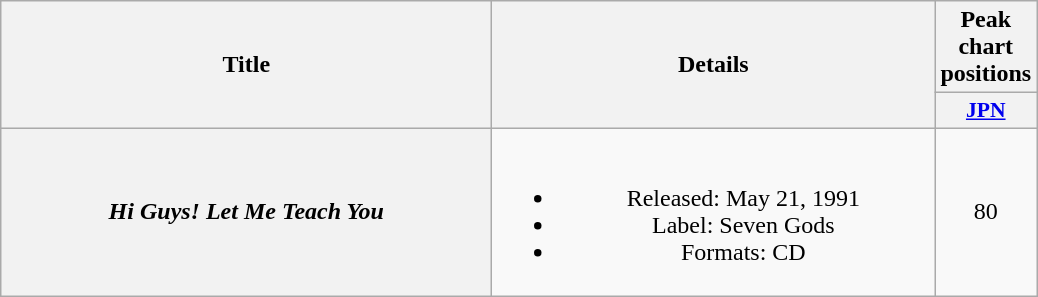<table class="wikitable plainrowheaders" style="text-align:center;">
<tr>
<th scope="col" rowspan="2" style="width:20em;">Title</th>
<th scope="col" rowspan="2" style="width:18em;">Details</th>
<th scope="col" colspan="1">Peak chart positions</th>
</tr>
<tr>
<th scope="col" style="width:2.5em;font-size:90%;"><a href='#'>JPN</a><br></th>
</tr>
<tr>
<th scope="row"><em>Hi Guys! Let Me Teach You</em></th>
<td><br><ul><li>Released: May 21, 1991</li><li>Label: Seven Gods</li><li>Formats: CD</li></ul></td>
<td>80</td>
</tr>
</table>
